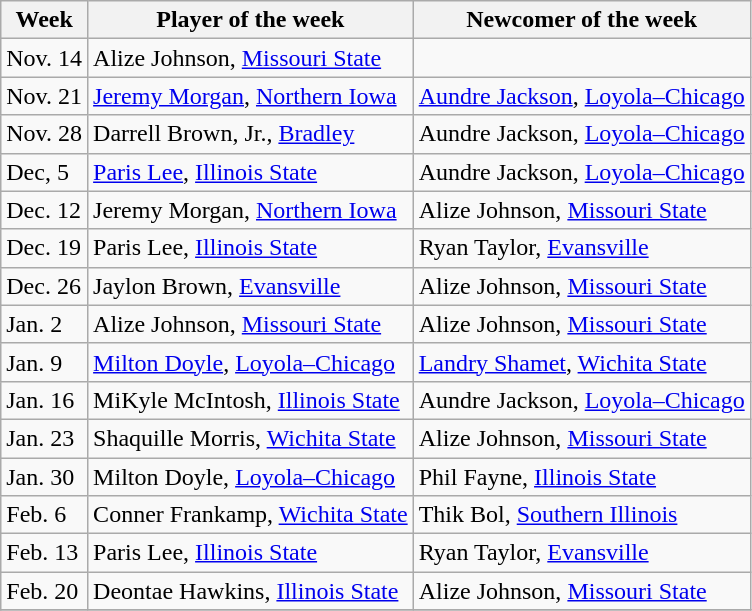<table class="wikitable" border="1">
<tr>
<th>Week</th>
<th>Player of the week</th>
<th>Newcomer of the week</th>
</tr>
<tr>
<td>Nov. 14</td>
<td>Alize Johnson, <a href='#'>Missouri State</a></td>
<td></td>
</tr>
<tr>
<td>Nov. 21</td>
<td><a href='#'>Jeremy Morgan</a>, <a href='#'>Northern Iowa</a></td>
<td><a href='#'>Aundre Jackson</a>, <a href='#'>Loyola–Chicago</a></td>
</tr>
<tr>
<td>Nov. 28</td>
<td>Darrell Brown, Jr., <a href='#'>Bradley</a></td>
<td>Aundre Jackson, <a href='#'>Loyola–Chicago</a></td>
</tr>
<tr>
<td>Dec, 5</td>
<td><a href='#'>Paris Lee</a>, <a href='#'>Illinois State</a></td>
<td>Aundre Jackson, <a href='#'>Loyola–Chicago</a></td>
</tr>
<tr>
<td>Dec. 12</td>
<td>Jeremy Morgan, <a href='#'>Northern Iowa</a></td>
<td>Alize Johnson, <a href='#'>Missouri State</a></td>
</tr>
<tr>
<td>Dec. 19</td>
<td>Paris Lee, <a href='#'>Illinois State</a></td>
<td>Ryan Taylor, <a href='#'>Evansville</a></td>
</tr>
<tr>
<td>Dec. 26</td>
<td>Jaylon Brown, <a href='#'>Evansville</a></td>
<td>Alize Johnson, <a href='#'>Missouri State</a></td>
</tr>
<tr>
<td>Jan. 2</td>
<td>Alize Johnson, <a href='#'>Missouri State</a></td>
<td>Alize Johnson, <a href='#'>Missouri State</a></td>
</tr>
<tr>
<td>Jan. 9</td>
<td><a href='#'>Milton Doyle</a>, <a href='#'>Loyola–Chicago</a></td>
<td><a href='#'>Landry Shamet</a>, <a href='#'>Wichita State</a></td>
</tr>
<tr>
<td>Jan. 16</td>
<td>MiKyle McIntosh, <a href='#'>Illinois State</a></td>
<td>Aundre Jackson, <a href='#'>Loyola–Chicago</a></td>
</tr>
<tr>
<td>Jan. 23</td>
<td>Shaquille Morris, <a href='#'>Wichita State</a></td>
<td>Alize Johnson, <a href='#'>Missouri State</a></td>
</tr>
<tr>
<td>Jan. 30</td>
<td>Milton Doyle, <a href='#'>Loyola–Chicago</a></td>
<td>Phil Fayne, <a href='#'>Illinois State</a></td>
</tr>
<tr>
<td>Feb. 6</td>
<td>Conner Frankamp, <a href='#'>Wichita State</a></td>
<td>Thik Bol, <a href='#'>Southern Illinois</a></td>
</tr>
<tr>
<td>Feb. 13</td>
<td>Paris Lee, <a href='#'>Illinois State</a></td>
<td>Ryan Taylor, <a href='#'>Evansville</a></td>
</tr>
<tr>
<td>Feb. 20</td>
<td>Deontae Hawkins, <a href='#'>Illinois State</a></td>
<td>Alize Johnson, <a href='#'>Missouri State</a></td>
</tr>
<tr>
</tr>
</table>
